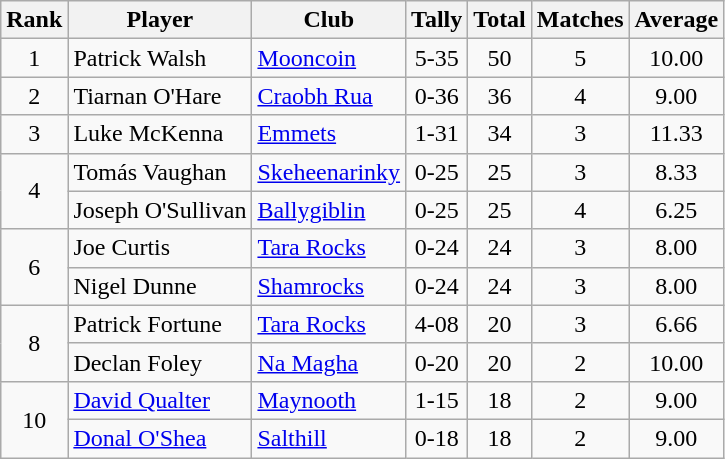<table class="wikitable">
<tr>
<th>Rank</th>
<th>Player</th>
<th>Club</th>
<th>Tally</th>
<th>Total</th>
<th>Matches</th>
<th>Average</th>
</tr>
<tr>
<td rowspan="1" style="text-align:center;">1</td>
<td>Patrick Walsh</td>
<td><a href='#'>Mooncoin</a></td>
<td align=center>5-35</td>
<td align=center>50</td>
<td align=center>5</td>
<td align=center>10.00</td>
</tr>
<tr>
<td rowspan="1" style="text-align:center;">2</td>
<td>Tiarnan O'Hare</td>
<td><a href='#'>Craobh Rua</a></td>
<td align=center>0-36</td>
<td align=center>36</td>
<td align=center>4</td>
<td align=center>9.00</td>
</tr>
<tr>
<td rowspan="1" style="text-align:center;">3</td>
<td>Luke McKenna</td>
<td><a href='#'>Emmets</a></td>
<td align=center>1-31</td>
<td align=center>34</td>
<td align=center>3</td>
<td align=center>11.33</td>
</tr>
<tr>
<td rowspan="2" style="text-align:center;">4</td>
<td>Tomás Vaughan</td>
<td><a href='#'>Skeheenarinky</a></td>
<td align=center>0-25</td>
<td align=center>25</td>
<td align=center>3</td>
<td align=center>8.33</td>
</tr>
<tr>
<td>Joseph O'Sullivan</td>
<td><a href='#'>Ballygiblin</a></td>
<td align=center>0-25</td>
<td align=center>25</td>
<td align=center>4</td>
<td align=center>6.25</td>
</tr>
<tr>
<td rowspan="2" style="text-align:center;">6</td>
<td>Joe Curtis</td>
<td><a href='#'>Tara Rocks</a></td>
<td align=center>0-24</td>
<td align=center>24</td>
<td align=center>3</td>
<td align=center>8.00</td>
</tr>
<tr>
<td>Nigel Dunne</td>
<td><a href='#'>Shamrocks</a></td>
<td align=center>0-24</td>
<td align=center>24</td>
<td align=center>3</td>
<td align=center>8.00</td>
</tr>
<tr>
<td rowspan="2" style="text-align:center;">8</td>
<td>Patrick Fortune</td>
<td><a href='#'>Tara Rocks</a></td>
<td align=center>4-08</td>
<td align=center>20</td>
<td align=center>3</td>
<td align=center>6.66</td>
</tr>
<tr>
<td>Declan Foley</td>
<td><a href='#'>Na Magha</a></td>
<td align=center>0-20</td>
<td align=center>20</td>
<td align=center>2</td>
<td align=center>10.00</td>
</tr>
<tr>
<td rowspan="2" style="text-align:center;">10</td>
<td><a href='#'>David Qualter</a></td>
<td><a href='#'>Maynooth</a></td>
<td align=center>1-15</td>
<td align=center>18</td>
<td align=center>2</td>
<td align=center>9.00</td>
</tr>
<tr>
<td><a href='#'>Donal O'Shea</a></td>
<td><a href='#'>Salthill</a></td>
<td align=center>0-18</td>
<td align=center>18</td>
<td align=center>2</td>
<td align=center>9.00</td>
</tr>
</table>
